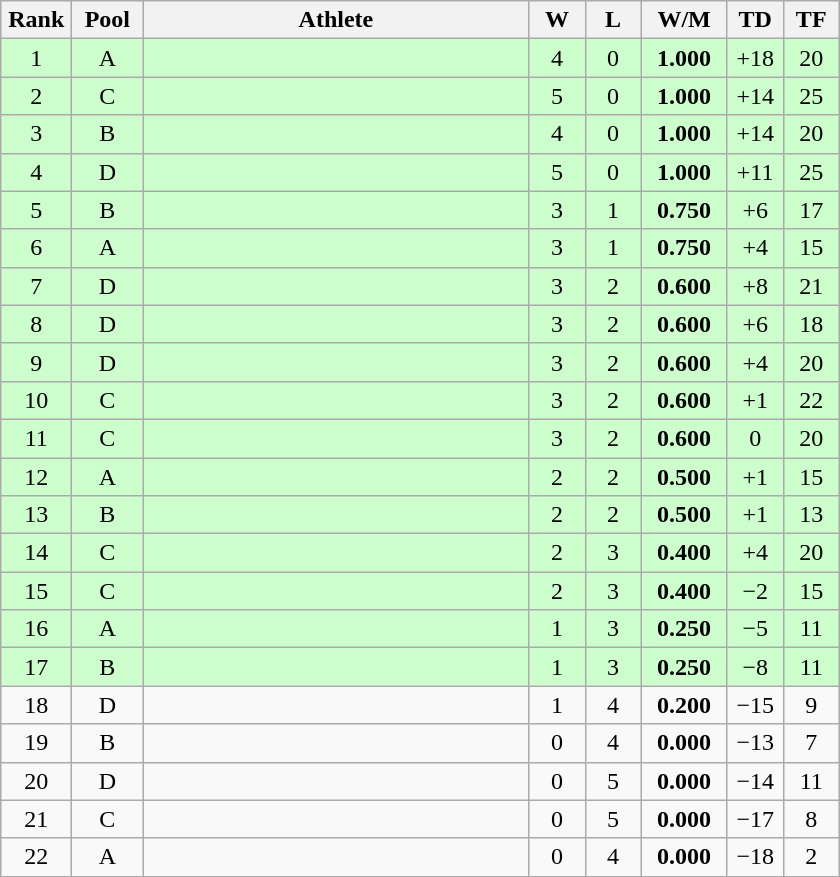<table class=wikitable style="text-align:center">
<tr>
<th width=40>Rank</th>
<th width=40>Pool</th>
<th width=250>Athlete</th>
<th width=30>W</th>
<th width=30>L</th>
<th width=50>W/M</th>
<th width=30>TD</th>
<th width=30>TF</th>
</tr>
<tr bgcolor="ccffcc">
<td>1</td>
<td>A</td>
<td align=left></td>
<td>4</td>
<td>0</td>
<td><strong>1.000</strong></td>
<td>+18</td>
<td>20</td>
</tr>
<tr bgcolor="ccffcc">
<td>2</td>
<td>C</td>
<td align=left></td>
<td>5</td>
<td>0</td>
<td><strong>1.000</strong></td>
<td>+14</td>
<td>25</td>
</tr>
<tr bgcolor="ccffcc">
<td>3</td>
<td>B</td>
<td align=left></td>
<td>4</td>
<td>0</td>
<td><strong>1.000</strong></td>
<td>+14</td>
<td>20</td>
</tr>
<tr bgcolor="ccffcc">
<td>4</td>
<td>D</td>
<td align=left></td>
<td>5</td>
<td>0</td>
<td><strong>1.000</strong></td>
<td>+11</td>
<td>25</td>
</tr>
<tr bgcolor="ccffcc">
<td>5</td>
<td>B</td>
<td align=left></td>
<td>3</td>
<td>1</td>
<td><strong>0.750</strong></td>
<td>+6</td>
<td>17</td>
</tr>
<tr bgcolor="ccffcc">
<td>6</td>
<td>A</td>
<td align=left></td>
<td>3</td>
<td>1</td>
<td><strong>0.750</strong></td>
<td>+4</td>
<td>15</td>
</tr>
<tr bgcolor="ccffcc">
<td>7</td>
<td>D</td>
<td align=left></td>
<td>3</td>
<td>2</td>
<td><strong>0.600</strong></td>
<td>+8</td>
<td>21</td>
</tr>
<tr bgcolor="ccffcc">
<td>8</td>
<td>D</td>
<td align=left></td>
<td>3</td>
<td>2</td>
<td><strong>0.600</strong></td>
<td>+6</td>
<td>18</td>
</tr>
<tr bgcolor="ccffcc">
<td>9</td>
<td>D</td>
<td align=left></td>
<td>3</td>
<td>2</td>
<td><strong>0.600</strong></td>
<td>+4</td>
<td>20</td>
</tr>
<tr bgcolor="ccffcc">
<td>10</td>
<td>C</td>
<td align=left></td>
<td>3</td>
<td>2</td>
<td><strong>0.600</strong></td>
<td>+1</td>
<td>22</td>
</tr>
<tr bgcolor="ccffcc">
<td>11</td>
<td>C</td>
<td align=left></td>
<td>3</td>
<td>2</td>
<td><strong>0.600</strong></td>
<td>0</td>
<td>20</td>
</tr>
<tr bgcolor="ccffcc">
<td>12</td>
<td>A</td>
<td align=left></td>
<td>2</td>
<td>2</td>
<td><strong>0.500</strong></td>
<td>+1</td>
<td>15</td>
</tr>
<tr bgcolor="ccffcc">
<td>13</td>
<td>B</td>
<td align=left></td>
<td>2</td>
<td>2</td>
<td><strong>0.500</strong></td>
<td>+1</td>
<td>13</td>
</tr>
<tr bgcolor="ccffcc">
<td>14</td>
<td>C</td>
<td align=left></td>
<td>2</td>
<td>3</td>
<td><strong>0.400</strong></td>
<td>+4</td>
<td>20</td>
</tr>
<tr bgcolor="ccffcc">
<td>15</td>
<td>C</td>
<td align=left></td>
<td>2</td>
<td>3</td>
<td><strong>0.400</strong></td>
<td>−2</td>
<td>15</td>
</tr>
<tr bgcolor="ccffcc">
<td>16</td>
<td>A</td>
<td align=left></td>
<td>1</td>
<td>3</td>
<td><strong>0.250</strong></td>
<td>−5</td>
<td>11</td>
</tr>
<tr bgcolor="ccffcc">
<td>17</td>
<td>B</td>
<td align=left></td>
<td>1</td>
<td>3</td>
<td><strong>0.250</strong></td>
<td>−8</td>
<td>11</td>
</tr>
<tr>
<td>18</td>
<td>D</td>
<td align=left></td>
<td>1</td>
<td>4</td>
<td><strong>0.200</strong></td>
<td>−15</td>
<td>9</td>
</tr>
<tr>
<td>19</td>
<td>B</td>
<td align=left></td>
<td>0</td>
<td>4</td>
<td><strong>0.000</strong></td>
<td>−13</td>
<td>7</td>
</tr>
<tr>
<td>20</td>
<td>D</td>
<td align=left></td>
<td>0</td>
<td>5</td>
<td><strong>0.000</strong></td>
<td>−14</td>
<td>11</td>
</tr>
<tr>
<td>21</td>
<td>C</td>
<td align=left></td>
<td>0</td>
<td>5</td>
<td><strong>0.000</strong></td>
<td>−17</td>
<td>8</td>
</tr>
<tr>
<td>22</td>
<td>A</td>
<td align=left></td>
<td>0</td>
<td>4</td>
<td><strong>0.000</strong></td>
<td>−18</td>
<td>2</td>
</tr>
</table>
